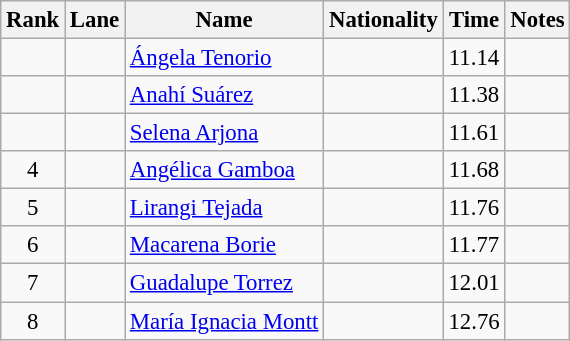<table class="wikitable sortable" style="text-align:center;font-size:95%">
<tr>
<th>Rank</th>
<th>Lane</th>
<th>Name</th>
<th>Nationality</th>
<th>Time</th>
<th>Notes</th>
</tr>
<tr>
<td></td>
<td></td>
<td align=left><a href='#'>Ángela Tenorio</a></td>
<td align=left></td>
<td>11.14</td>
<td></td>
</tr>
<tr>
<td></td>
<td></td>
<td align=left><a href='#'>Anahí Suárez</a></td>
<td align=left></td>
<td>11.38</td>
<td></td>
</tr>
<tr>
<td></td>
<td></td>
<td align=left><a href='#'>Selena Arjona</a></td>
<td align=left></td>
<td>11.61</td>
<td></td>
</tr>
<tr>
<td>4</td>
<td></td>
<td align=left><a href='#'>Angélica Gamboa</a></td>
<td align=left></td>
<td>11.68</td>
<td></td>
</tr>
<tr>
<td>5</td>
<td></td>
<td align=left><a href='#'>Lirangi Tejada</a></td>
<td align=left></td>
<td>11.76</td>
<td></td>
</tr>
<tr>
<td>6</td>
<td></td>
<td align=left><a href='#'>Macarena Borie</a></td>
<td align=left></td>
<td>11.77</td>
<td></td>
</tr>
<tr>
<td>7</td>
<td></td>
<td align=left><a href='#'>Guadalupe Torrez</a></td>
<td align=left></td>
<td>12.01</td>
<td></td>
</tr>
<tr>
<td>8</td>
<td></td>
<td align=left><a href='#'>María Ignacia Montt</a></td>
<td align=left></td>
<td>12.76</td>
<td></td>
</tr>
</table>
